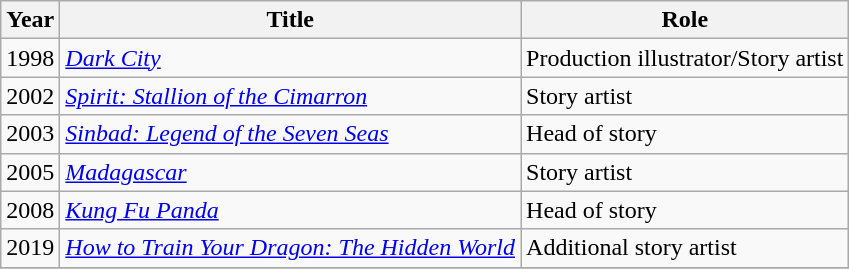<table class="wikitable">
<tr>
<th>Year</th>
<th>Title</th>
<th>Role</th>
</tr>
<tr>
<td>1998</td>
<td><em><a href='#'>Dark City</a></em></td>
<td>Production illustrator/Story artist</td>
</tr>
<tr>
<td>2002</td>
<td><em><a href='#'>Spirit: Stallion of the Cimarron</a></em></td>
<td>Story artist</td>
</tr>
<tr>
<td>2003</td>
<td><em><a href='#'>Sinbad: Legend of the Seven Seas</a></em></td>
<td>Head of story</td>
</tr>
<tr>
<td>2005</td>
<td><em><a href='#'>Madagascar</a></em></td>
<td>Story artist</td>
</tr>
<tr>
<td>2008</td>
<td><em><a href='#'>Kung Fu Panda</a></em></td>
<td>Head of story</td>
</tr>
<tr>
<td>2019</td>
<td><em><a href='#'>How to Train Your Dragon: The Hidden World</a></em></td>
<td>Additional story artist</td>
</tr>
<tr>
</tr>
</table>
